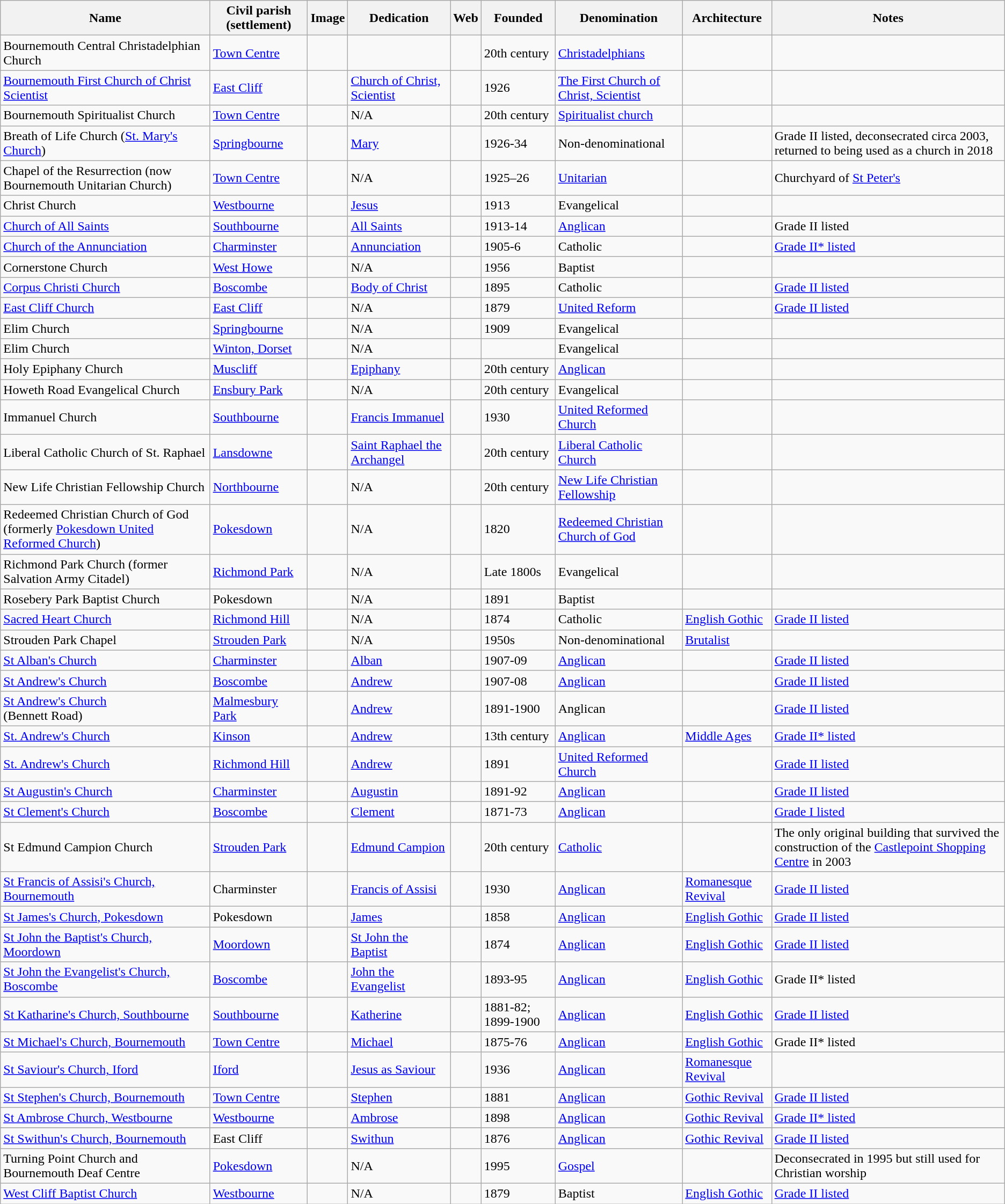<table class="wikitable sortable">
<tr>
<th scope="col">Name</th>
<th>Civil parish (settlement)</th>
<th class=unsortable>Image</th>
<th>Dedication</th>
<th>Web</th>
<th scope="col">Founded</th>
<th scope="col">Denomination</th>
<th>Architecture</th>
<th class=unsortable>Notes</th>
</tr>
<tr>
<td>Bournemouth Central Christadelphian Church</td>
<td><a href='#'>Town Centre</a></td>
<td></td>
<td></td>
<td></td>
<td>20th century</td>
<td><a href='#'>Christadelphians</a></td>
<td></td>
<td></td>
</tr>
<tr>
<td><a href='#'>Bournemouth First Church of Christ Scientist</a></td>
<td><a href='#'>East Cliff</a></td>
<td></td>
<td><a href='#'>Church of Christ, Scientist</a></td>
<td></td>
<td>1926</td>
<td><a href='#'>The First Church of Christ, Scientist</a></td>
<td></td>
<td></td>
</tr>
<tr>
<td>Bournemouth Spiritualist Church</td>
<td><a href='#'>Town Centre</a></td>
<td></td>
<td>N/A</td>
<td></td>
<td>20th century</td>
<td><a href='#'>Spiritualist church</a></td>
<td></td>
<td></td>
</tr>
<tr>
<td>Breath of Life Church (<a href='#'>St. Mary's Church</a>)</td>
<td><a href='#'>Springbourne</a></td>
<td></td>
<td><a href='#'>Mary</a></td>
<td></td>
<td>1926-34</td>
<td>Non-denominational</td>
<td></td>
<td>Grade II listed, deconsecrated circa 2003, returned to being used as a church in 2018</td>
</tr>
<tr>
<td>Chapel of the Resurrection (now  Bournemouth Unitarian Church)</td>
<td><a href='#'>Town Centre</a></td>
<td></td>
<td>N/A</td>
<td></td>
<td>1925–26</td>
<td><a href='#'>Unitarian</a></td>
<td></td>
<td>Churchyard of <a href='#'>St Peter's</a></td>
</tr>
<tr>
<td>Christ Church</td>
<td><a href='#'>Westbourne</a></td>
<td></td>
<td><a href='#'>Jesus</a></td>
<td></td>
<td>1913</td>
<td>Evangelical</td>
<td></td>
<td></td>
</tr>
<tr>
<td><a href='#'>Church of All Saints</a></td>
<td><a href='#'>Southbourne</a></td>
<td></td>
<td><a href='#'>All Saints</a></td>
<td></td>
<td>1913-14</td>
<td><a href='#'>Anglican</a></td>
<td></td>
<td>Grade II listed</td>
</tr>
<tr>
<td><a href='#'>Church of the Annunciation</a></td>
<td><a href='#'>Charminster</a></td>
<td></td>
<td><a href='#'>Annunciation</a></td>
<td></td>
<td>1905-6</td>
<td>Catholic</td>
<td></td>
<td><a href='#'>Grade II* listed</a></td>
</tr>
<tr>
<td>Cornerstone Church</td>
<td><a href='#'>West Howe</a></td>
<td></td>
<td>N/A</td>
<td></td>
<td>1956</td>
<td>Baptist</td>
<td></td>
<td></td>
</tr>
<tr>
<td><a href='#'>Corpus Christi Church</a></td>
<td><a href='#'>Boscombe</a></td>
<td></td>
<td><a href='#'>Body of Christ</a></td>
<td></td>
<td>1895</td>
<td>Catholic</td>
<td></td>
<td><a href='#'>Grade II listed</a></td>
</tr>
<tr>
<td><a href='#'>East Cliff Church</a></td>
<td><a href='#'>East Cliff</a></td>
<td></td>
<td>N/A</td>
<td></td>
<td>1879</td>
<td><a href='#'>United Reform</a></td>
<td></td>
<td><a href='#'>Grade II listed</a></td>
</tr>
<tr>
<td>Elim Church</td>
<td><a href='#'>Springbourne</a></td>
<td></td>
<td>N/A</td>
<td></td>
<td>1909</td>
<td>Evangelical</td>
<td></td>
<td></td>
</tr>
<tr>
<td>Elim Church</td>
<td><a href='#'>Winton, Dorset</a></td>
<td></td>
<td>N/A</td>
<td></td>
<td></td>
<td>Evangelical</td>
<td></td>
<td></td>
</tr>
<tr>
<td>Holy Epiphany Church</td>
<td><a href='#'>Muscliff</a></td>
<td></td>
<td><a href='#'>Epiphany</a></td>
<td></td>
<td>20th century</td>
<td><a href='#'>Anglican</a></td>
<td></td>
<td></td>
</tr>
<tr>
<td>Howeth Road Evangelical Church</td>
<td><a href='#'>Ensbury Park</a></td>
<td></td>
<td>N/A</td>
<td></td>
<td>20th century</td>
<td>Evangelical</td>
<td></td>
<td></td>
</tr>
<tr>
<td>Immanuel Church</td>
<td><a href='#'>Southbourne</a></td>
<td></td>
<td><a href='#'>Francis Immanuel</a></td>
<td></td>
<td>1930</td>
<td><a href='#'>United Reformed Church</a></td>
<td></td>
<td></td>
</tr>
<tr>
<td>Liberal Catholic Church of St. Raphael</td>
<td><a href='#'>Lansdowne</a></td>
<td></td>
<td><a href='#'>Saint Raphael the Archangel</a></td>
<td></td>
<td>20th century</td>
<td><a href='#'>Liberal Catholic Church</a></td>
<td></td>
<td></td>
</tr>
<tr>
<td>New Life Christian Fellowship Church</td>
<td><a href='#'>Northbourne</a></td>
<td></td>
<td>N/A</td>
<td></td>
<td>20th century</td>
<td><a href='#'>New Life Christian Fellowship</a></td>
<td></td>
<td></td>
</tr>
<tr>
<td>Redeemed Christian Church of God (formerly <a href='#'>Pokesdown United Reformed Church</a>)</td>
<td><a href='#'>Pokesdown</a></td>
<td></td>
<td>N/A</td>
<td></td>
<td>1820</td>
<td><a href='#'>Redeemed Christian Church of God</a></td>
<td></td>
<td></td>
</tr>
<tr>
<td>Richmond Park Church (former Salvation Army Citadel)</td>
<td><a href='#'>Richmond Park</a></td>
<td></td>
<td>N/A</td>
<td></td>
<td>Late 1800s</td>
<td>Evangelical</td>
<td></td>
<td></td>
</tr>
<tr>
<td>Rosebery Park Baptist Church</td>
<td>Pokesdown</td>
<td></td>
<td>N/A</td>
<td></td>
<td>1891</td>
<td>Baptist</td>
<td></td>
<td></td>
</tr>
<tr>
<td><a href='#'>Sacred Heart Church</a></td>
<td><a href='#'>Richmond Hill</a></td>
<td></td>
<td>N/A</td>
<td></td>
<td>1874</td>
<td>Catholic</td>
<td><a href='#'>English Gothic</a></td>
<td><a href='#'>Grade II listed</a></td>
</tr>
<tr>
<td>Strouden Park Chapel</td>
<td><a href='#'>Strouden Park</a></td>
<td></td>
<td>N/A</td>
<td></td>
<td>1950s</td>
<td>Non-denominational</td>
<td><a href='#'>Brutalist</a></td>
<td></td>
</tr>
<tr>
<td><a href='#'>St Alban's Church</a></td>
<td><a href='#'>Charminster</a></td>
<td></td>
<td><a href='#'>Alban</a></td>
<td></td>
<td>1907-09</td>
<td><a href='#'>Anglican</a></td>
<td></td>
<td><a href='#'>Grade II listed</a></td>
</tr>
<tr>
<td><a href='#'>St Andrew's Church</a></td>
<td><a href='#'>Boscombe</a></td>
<td></td>
<td><a href='#'>Andrew</a></td>
<td></td>
<td>1907-08</td>
<td><a href='#'>Anglican</a></td>
<td></td>
<td><a href='#'>Grade II listed</a></td>
</tr>
<tr>
<td><a href='#'>St Andrew's Church</a><br>(Bennett Road)</td>
<td><a href='#'>Malmesbury Park</a></td>
<td></td>
<td><a href='#'>Andrew</a></td>
<td></td>
<td>1891-1900</td>
<td>Anglican</td>
<td></td>
<td><a href='#'>Grade II listed</a></td>
</tr>
<tr>
<td><a href='#'>St. Andrew's Church</a></td>
<td><a href='#'>Kinson</a></td>
<td></td>
<td><a href='#'>Andrew</a></td>
<td></td>
<td>13th century</td>
<td><a href='#'>Anglican</a></td>
<td><a href='#'>Middle Ages</a></td>
<td><a href='#'>Grade II* listed</a></td>
</tr>
<tr>
<td><a href='#'>St. Andrew's Church</a></td>
<td><a href='#'>Richmond Hill</a></td>
<td></td>
<td><a href='#'>Andrew</a></td>
<td></td>
<td>1891</td>
<td><a href='#'>United Reformed Church</a></td>
<td></td>
<td><a href='#'>Grade II listed</a></td>
</tr>
<tr>
<td><a href='#'>St Augustin's Church</a></td>
<td><a href='#'>Charminster</a></td>
<td></td>
<td><a href='#'>Augustin</a></td>
<td></td>
<td>1891-92</td>
<td><a href='#'>Anglican</a></td>
<td></td>
<td><a href='#'>Grade II listed</a></td>
</tr>
<tr>
<td><a href='#'>St Clement's Church</a></td>
<td><a href='#'>Boscombe</a></td>
<td></td>
<td><a href='#'>Clement</a></td>
<td></td>
<td>1871-73</td>
<td><a href='#'>Anglican</a></td>
<td></td>
<td><a href='#'>Grade I listed</a></td>
</tr>
<tr>
<td>St Edmund Campion Church</td>
<td><a href='#'>Strouden Park</a></td>
<td></td>
<td><a href='#'>Edmund Campion</a></td>
<td></td>
<td>20th century</td>
<td><a href='#'>Catholic</a></td>
<td></td>
<td>The only original building that survived the construction of the <a href='#'>Castlepoint Shopping Centre</a> in 2003</td>
</tr>
<tr>
<td><a href='#'>St Francis of Assisi's Church, Bournemouth</a></td>
<td>Charminster</td>
<td></td>
<td><a href='#'>Francis of Assisi</a></td>
<td></td>
<td>1930</td>
<td><a href='#'>Anglican</a></td>
<td><a href='#'>Romanesque Revival</a></td>
<td><a href='#'>Grade II listed</a></td>
</tr>
<tr>
<td><a href='#'>St James's Church, Pokesdown</a></td>
<td>Pokesdown</td>
<td></td>
<td><a href='#'>James</a></td>
<td></td>
<td>1858</td>
<td><a href='#'>Anglican</a></td>
<td><a href='#'>English Gothic</a></td>
<td><a href='#'>Grade II listed</a></td>
</tr>
<tr>
<td><a href='#'>St John the Baptist's Church, Moordown</a></td>
<td><a href='#'>Moordown</a></td>
<td></td>
<td><a href='#'>St John the Baptist</a></td>
<td></td>
<td>1874</td>
<td><a href='#'>Anglican</a></td>
<td><a href='#'>English Gothic</a></td>
<td><a href='#'>Grade II listed</a></td>
</tr>
<tr>
<td><a href='#'>St John the Evangelist's Church, Boscombe</a></td>
<td><a href='#'>Boscombe</a></td>
<td></td>
<td><a href='#'>John the Evangelist</a></td>
<td></td>
<td>1893-95</td>
<td><a href='#'>Anglican</a></td>
<td><a href='#'>English Gothic</a></td>
<td>Grade II* listed</td>
</tr>
<tr>
<td><a href='#'>St Katharine's Church, Southbourne</a></td>
<td><a href='#'>Southbourne</a></td>
<td></td>
<td><a href='#'>Katherine</a></td>
<td></td>
<td>1881-82; 1899-1900</td>
<td><a href='#'>Anglican</a></td>
<td><a href='#'>English Gothic</a></td>
<td><a href='#'>Grade II listed</a></td>
</tr>
<tr>
<td><a href='#'>St Michael's Church, Bournemouth</a></td>
<td><a href='#'>Town Centre</a></td>
<td></td>
<td><a href='#'>Michael</a></td>
<td></td>
<td>1875-76</td>
<td><a href='#'>Anglican</a></td>
<td><a href='#'>English Gothic</a></td>
<td>Grade II* listed</td>
</tr>
<tr>
<td><a href='#'>St Saviour's Church, Iford</a></td>
<td><a href='#'>Iford</a></td>
<td></td>
<td><a href='#'>Jesus as Saviour</a></td>
<td></td>
<td>1936</td>
<td><a href='#'>Anglican</a></td>
<td><a href='#'>Romanesque Revival</a></td>
<td></td>
</tr>
<tr>
<td><a href='#'>St Stephen's Church, Bournemouth</a></td>
<td><a href='#'>Town Centre</a></td>
<td></td>
<td><a href='#'>Stephen</a></td>
<td></td>
<td>1881</td>
<td><a href='#'>Anglican</a></td>
<td><a href='#'>Gothic Revival</a></td>
<td><a href='#'>Grade II listed</a></td>
</tr>
<tr>
<td><a href='#'>St Ambrose Church, Westbourne</a></td>
<td><a href='#'>Westbourne</a></td>
<td></td>
<td><a href='#'>Ambrose</a></td>
<td></td>
<td>1898</td>
<td><a href='#'>Anglican</a></td>
<td><a href='#'>Gothic Revival</a></td>
<td><a href='#'>Grade II* listed</a></td>
</tr>
<tr>
</tr>
<tr>
<td><a href='#'>St Swithun's Church, Bournemouth</a></td>
<td>East Cliff</td>
<td></td>
<td><a href='#'>Swithun</a></td>
<td></td>
<td>1876</td>
<td><a href='#'>Anglican</a></td>
<td><a href='#'>Gothic Revival</a></td>
<td><a href='#'>Grade II listed</a></td>
</tr>
<tr>
<td>Turning Point Church and Bournemouth Deaf Centre</td>
<td><a href='#'>Pokesdown</a></td>
<td></td>
<td>N/A</td>
<td></td>
<td>1995</td>
<td><a href='#'>Gospel</a></td>
<td></td>
<td>Deconsecrated in 1995 but still used for Christian worship</td>
</tr>
<tr>
<td><a href='#'>West Cliff Baptist Church</a></td>
<td><a href='#'>Westbourne</a></td>
<td></td>
<td>N/A</td>
<td></td>
<td>1879</td>
<td>Baptist</td>
<td><a href='#'>English Gothic</a></td>
<td><a href='#'>Grade II listed</a></td>
</tr>
</table>
